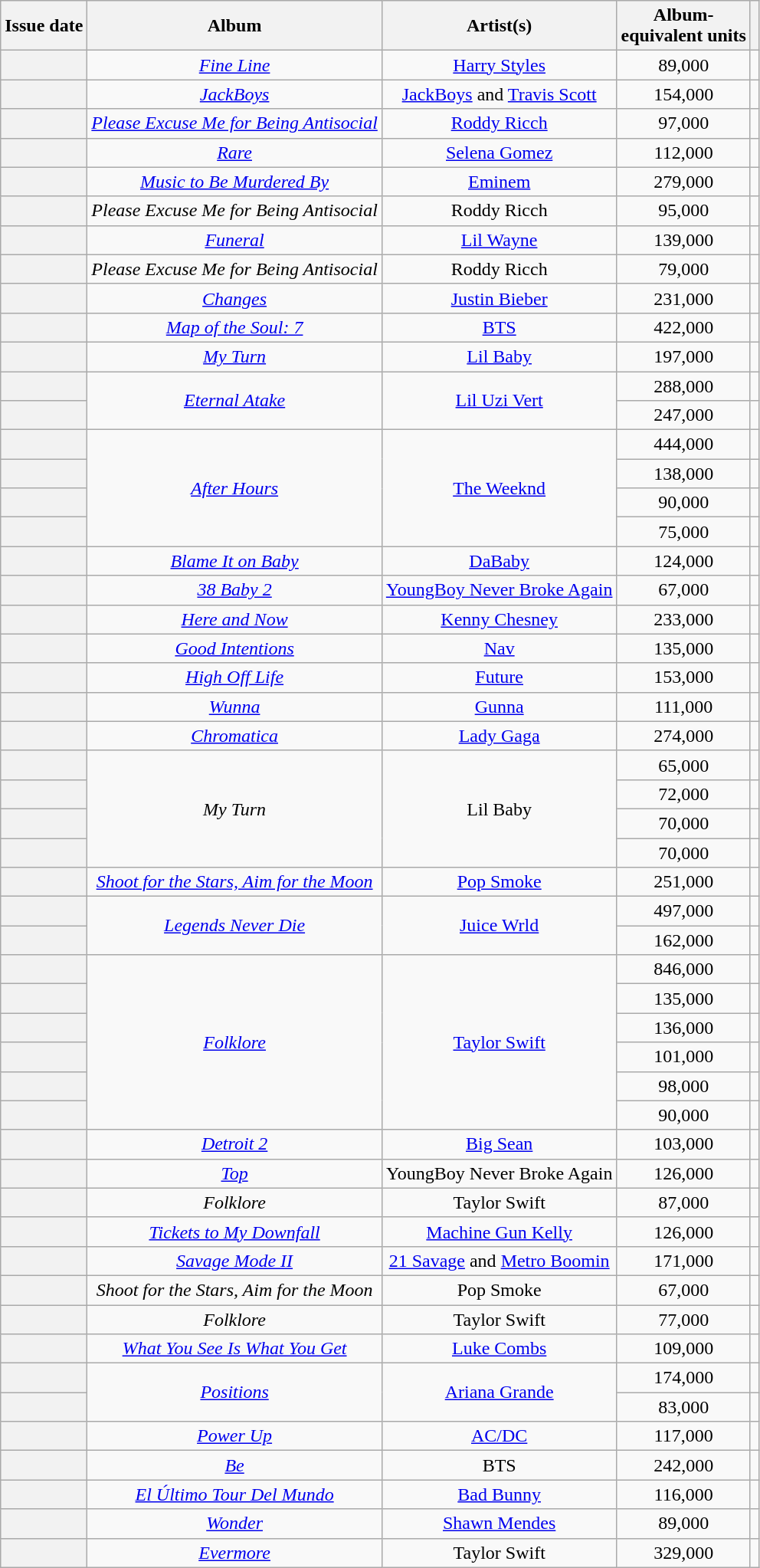<table class="wikitable sortable plainrowheaders" style="text-align: center">
<tr>
<th scope=col>Issue date</th>
<th scope=col>Album</th>
<th scope=col>Artist(s)</th>
<th scope=col>Album-<br>equivalent units</th>
<th scope=col class="unsortable"></th>
</tr>
<tr>
<th scope="row"></th>
<td><em><a href='#'>Fine Line</a></em></td>
<td><a href='#'>Harry Styles</a></td>
<td>89,000</td>
<td></td>
</tr>
<tr>
<th scope="row"></th>
<td><em><a href='#'>JackBoys</a></em></td>
<td><a href='#'>JackBoys</a> and <a href='#'>Travis Scott</a></td>
<td>154,000</td>
<td></td>
</tr>
<tr>
<th scope="row"></th>
<td><em><a href='#'>Please Excuse Me for Being Antisocial</a></em></td>
<td><a href='#'>Roddy Ricch</a></td>
<td>97,000</td>
<td></td>
</tr>
<tr>
<th scope="row"></th>
<td><em><a href='#'>Rare</a></em></td>
<td><a href='#'>Selena Gomez</a></td>
<td>112,000</td>
<td></td>
</tr>
<tr>
<th scope="row"></th>
<td><em><a href='#'>Music to Be Murdered By</a></em></td>
<td><a href='#'>Eminem</a></td>
<td>279,000</td>
<td></td>
</tr>
<tr>
<th scope="row"></th>
<td><em>Please Excuse Me for Being Antisocial</em></td>
<td>Roddy Ricch</td>
<td>95,000</td>
<td></td>
</tr>
<tr>
<th scope="row"></th>
<td><em><a href='#'>Funeral</a></em></td>
<td><a href='#'>Lil Wayne</a></td>
<td>139,000</td>
<td></td>
</tr>
<tr>
<th scope="row"></th>
<td><em>Please Excuse Me for Being Antisocial</em></td>
<td>Roddy Ricch</td>
<td>79,000</td>
<td></td>
</tr>
<tr>
<th scope="row"></th>
<td><em><a href='#'>Changes</a></em></td>
<td><a href='#'>Justin Bieber</a></td>
<td>231,000</td>
<td></td>
</tr>
<tr>
<th scope="row"></th>
<td><em><a href='#'>Map of the Soul: 7</a></em></td>
<td><a href='#'>BTS</a></td>
<td>422,000</td>
<td></td>
</tr>
<tr>
<th scope="row"></th>
<td><em><a href='#'>My Turn</a></em></td>
<td><a href='#'>Lil Baby</a></td>
<td>197,000</td>
<td></td>
</tr>
<tr>
<th scope="row"></th>
<td rowspan="2"><em><a href='#'>Eternal Atake</a></em></td>
<td rowspan="2"><a href='#'>Lil Uzi Vert</a></td>
<td>288,000</td>
<td></td>
</tr>
<tr>
<th scope="row"></th>
<td>247,000</td>
<td></td>
</tr>
<tr>
<th scope="row"></th>
<td rowspan="4"><em><a href='#'>After Hours</a></em></td>
<td rowspan="4"><a href='#'>The Weeknd</a></td>
<td>444,000</td>
<td></td>
</tr>
<tr>
<th scope="row"></th>
<td>138,000</td>
<td></td>
</tr>
<tr>
<th scope="row"></th>
<td>90,000</td>
<td></td>
</tr>
<tr>
<th scope="row"></th>
<td>75,000</td>
<td></td>
</tr>
<tr>
<th scope="row"></th>
<td><em><a href='#'>Blame It on Baby</a></em></td>
<td><a href='#'>DaBaby</a></td>
<td>124,000</td>
<td></td>
</tr>
<tr>
<th scope="row"></th>
<td><em><a href='#'>38 Baby 2</a></em></td>
<td><a href='#'>YoungBoy Never Broke Again</a></td>
<td>67,000</td>
<td></td>
</tr>
<tr>
<th scope="row"></th>
<td><em><a href='#'>Here and Now</a></em></td>
<td><a href='#'>Kenny Chesney</a></td>
<td>233,000</td>
<td></td>
</tr>
<tr>
<th scope="row"></th>
<td><em><a href='#'>Good Intentions</a></em></td>
<td><a href='#'>Nav</a></td>
<td>135,000</td>
<td></td>
</tr>
<tr>
<th scope="row"></th>
<td><em><a href='#'>High Off Life</a></em></td>
<td><a href='#'>Future</a></td>
<td>153,000</td>
<td></td>
</tr>
<tr>
<th scope="row"></th>
<td><em><a href='#'>Wunna</a></em></td>
<td><a href='#'>Gunna</a></td>
<td>111,000</td>
<td></td>
</tr>
<tr>
<th scope="row"></th>
<td><em><a href='#'>Chromatica</a></em></td>
<td><a href='#'>Lady Gaga</a></td>
<td>274,000</td>
<td></td>
</tr>
<tr>
<th scope="row"></th>
<td rowspan="4"><em>My Turn</em></td>
<td rowspan="4">Lil Baby</td>
<td>65,000</td>
<td></td>
</tr>
<tr>
<th scope="row"></th>
<td>72,000</td>
<td></td>
</tr>
<tr>
<th scope="row"></th>
<td>70,000</td>
<td></td>
</tr>
<tr>
<th scope="row"></th>
<td>70,000</td>
<td></td>
</tr>
<tr>
<th scope="row"></th>
<td><em><a href='#'>Shoot for the Stars, Aim for the Moon</a></em></td>
<td><a href='#'>Pop Smoke</a></td>
<td>251,000</td>
<td></td>
</tr>
<tr>
<th scope="row"></th>
<td rowspan="2"><em><a href='#'>Legends Never Die</a></em></td>
<td rowspan="2"><a href='#'>Juice Wrld</a></td>
<td>497,000</td>
<td></td>
</tr>
<tr>
<th scope="row"></th>
<td>162,000</td>
<td></td>
</tr>
<tr>
<th scope="row"></th>
<td rowspan="6"><em><a href='#'>Folklore</a></em></td>
<td rowspan="6"><a href='#'>Taylor Swift</a></td>
<td>846,000</td>
<td></td>
</tr>
<tr>
<th scope="row"></th>
<td>135,000</td>
<td></td>
</tr>
<tr>
<th scope="row"></th>
<td>136,000</td>
<td></td>
</tr>
<tr>
<th scope="row"></th>
<td>101,000</td>
<td></td>
</tr>
<tr>
<th scope="row"></th>
<td>98,000</td>
<td></td>
</tr>
<tr>
<th scope="row"></th>
<td>90,000</td>
<td></td>
</tr>
<tr>
<th scope="row"></th>
<td><em><a href='#'>Detroit 2</a></em></td>
<td><a href='#'>Big Sean</a></td>
<td>103,000</td>
<td></td>
</tr>
<tr>
<th scope="row"></th>
<td><em><a href='#'>Top</a></em></td>
<td>YoungBoy Never Broke Again</td>
<td>126,000</td>
<td></td>
</tr>
<tr>
<th scope="row"></th>
<td><em>Folklore</em></td>
<td>Taylor Swift</td>
<td>87,000</td>
<td></td>
</tr>
<tr>
<th scope="row"></th>
<td><em><a href='#'>Tickets to My Downfall</a></em></td>
<td><a href='#'>Machine Gun Kelly</a></td>
<td>126,000</td>
<td></td>
</tr>
<tr>
<th scope="row"></th>
<td><em><a href='#'>Savage Mode II</a></em></td>
<td data-sort-value="Twenty One Savage"><a href='#'>21 Savage</a> and <a href='#'>Metro Boomin</a></td>
<td>171,000</td>
<td></td>
</tr>
<tr>
<th scope="row"></th>
<td><em>Shoot for the Stars, Aim for the Moon</em></td>
<td>Pop Smoke</td>
<td>67,000</td>
<td></td>
</tr>
<tr>
<th scope="row"></th>
<td><em>Folklore</em></td>
<td>Taylor Swift</td>
<td>77,000</td>
<td></td>
</tr>
<tr>
<th scope="row"></th>
<td><em><a href='#'>What You See Is What You Get</a></em></td>
<td><a href='#'>Luke Combs</a></td>
<td>109,000</td>
<td></td>
</tr>
<tr>
<th scope="row"></th>
<td rowspan="2"><em><a href='#'>Positions</a></em></td>
<td rowspan="2"><a href='#'>Ariana Grande</a></td>
<td>174,000</td>
<td></td>
</tr>
<tr>
<th scope="row"></th>
<td>83,000</td>
<td></td>
</tr>
<tr>
<th scope="row"></th>
<td><em><a href='#'>Power Up</a></em></td>
<td><a href='#'>AC/DC</a></td>
<td>117,000</td>
<td></td>
</tr>
<tr>
<th scope="row"></th>
<td><em><a href='#'>Be</a></em></td>
<td>BTS</td>
<td>242,000</td>
<td></td>
</tr>
<tr>
<th scope="row"></th>
<td><em><a href='#'>El Último Tour Del Mundo</a></em></td>
<td><a href='#'>Bad Bunny</a></td>
<td>116,000</td>
<td></td>
</tr>
<tr>
<th scope="row"></th>
<td><em><a href='#'>Wonder</a></em></td>
<td><a href='#'>Shawn Mendes</a></td>
<td>89,000</td>
<td></td>
</tr>
<tr>
<th scope="row"></th>
<td><em><a href='#'>Evermore</a></em></td>
<td>Taylor Swift</td>
<td>329,000</td>
<td></td>
</tr>
</table>
